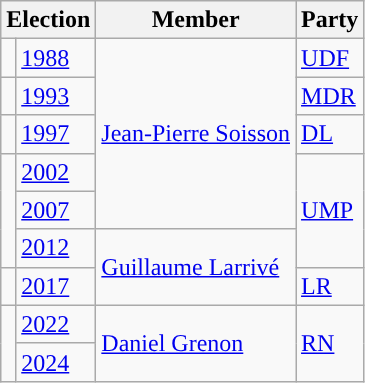<table class="wikitable">
<tr>
<th colspan="2">Election</th>
<th>Member</th>
<th>Party</th>
</tr>
<tr>
<td style="background-color: "></td>
<td><a href='#'>1988</a></td>
<td rowspan="5"><a href='#'>Jean-Pierre Soisson</a></td>
<td><a href='#'>UDF</a></td>
</tr>
<tr>
<td style="background-color: "></td>
<td><a href='#'>1993</a></td>
<td><a href='#'>MDR</a></td>
</tr>
<tr>
<td style="background-color: "></td>
<td><a href='#'>1997</a></td>
<td><a href='#'>DL</a></td>
</tr>
<tr>
<td rowspan="3" style="background-color: "></td>
<td><a href='#'>2002</a></td>
<td rowspan="3"><a href='#'>UMP</a></td>
</tr>
<tr>
<td><a href='#'>2007</a></td>
</tr>
<tr>
<td><a href='#'>2012</a></td>
<td rowspan="2"><a href='#'>Guillaume Larrivé</a></td>
</tr>
<tr>
<td style="background-color: "></td>
<td><a href='#'>2017</a></td>
<td><a href='#'>LR</a></td>
</tr>
<tr>
<td rowspan="2" style="background-color: "></td>
<td><a href='#'>2022</a></td>
<td rowspan="2"><a href='#'>Daniel Grenon</a></td>
<td rowspan="2"><a href='#'>RN</a></td>
</tr>
<tr>
<td><a href='#'>2024</a></td>
</tr>
</table>
